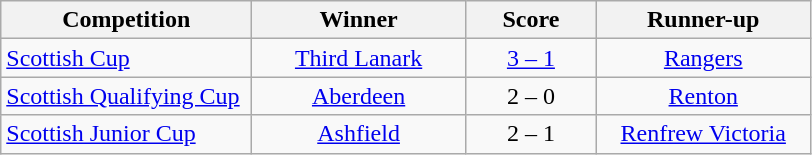<table class="wikitable" style="text-align: center;">
<tr>
<th width=160>Competition</th>
<th width=135>Winner</th>
<th width=80>Score</th>
<th width=135>Runner-up</th>
</tr>
<tr>
<td align=left><a href='#'>Scottish Cup</a></td>
<td><a href='#'>Third Lanark</a></td>
<td><a href='#'>3 – 1</a></td>
<td><a href='#'>Rangers</a></td>
</tr>
<tr>
<td align=left><a href='#'>Scottish Qualifying Cup</a></td>
<td><a href='#'>Aberdeen</a></td>
<td>2 – 0</td>
<td><a href='#'>Renton</a></td>
</tr>
<tr>
<td align=left><a href='#'>Scottish Junior Cup</a></td>
<td><a href='#'>Ashfield</a></td>
<td>2 – 1</td>
<td><a href='#'>Renfrew Victoria</a></td>
</tr>
</table>
